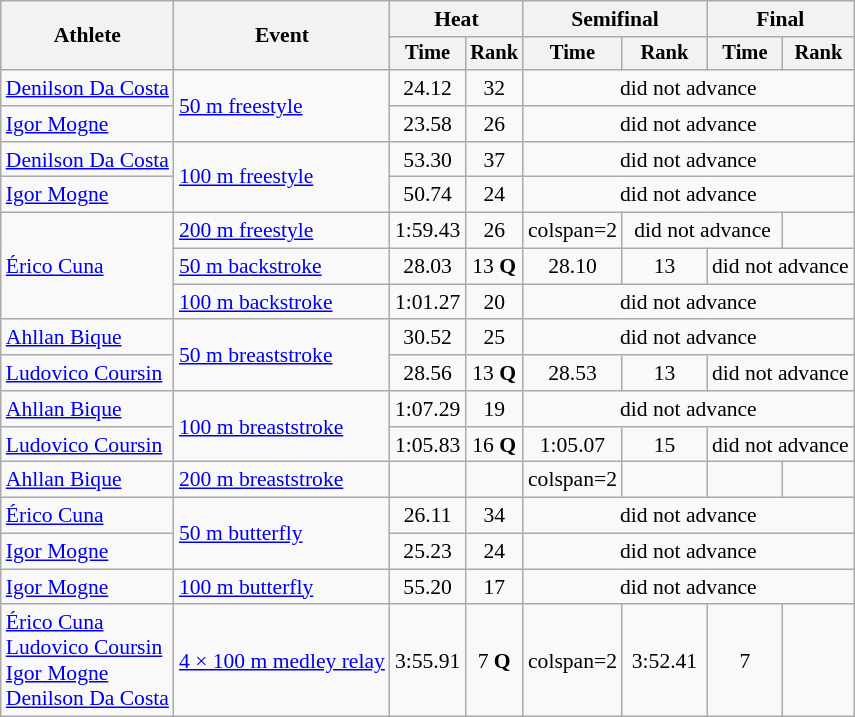<table class=wikitable style=font-size:90%>
<tr>
<th rowspan=2>Athlete</th>
<th rowspan=2>Event</th>
<th colspan=2>Heat</th>
<th colspan=2>Semifinal</th>
<th colspan=2>Final</th>
</tr>
<tr style=font-size:95%>
<th>Time</th>
<th>Rank</th>
<th>Time</th>
<th>Rank</th>
<th>Time</th>
<th>Rank</th>
</tr>
<tr align=center>
<td align=left><a href='#'>Denilson Da Costa</a></td>
<td align=left rowspan=2><a href='#'>50 m freestyle</a></td>
<td>24.12</td>
<td>32</td>
<td colspan=4>did not advance</td>
</tr>
<tr align=center>
<td align=left><a href='#'>Igor Mogne</a></td>
<td>23.58</td>
<td>26</td>
<td colspan=4>did not advance</td>
</tr>
<tr align=center>
<td align=left><a href='#'>Denilson Da Costa</a></td>
<td align=left rowspan=2><a href='#'>100 m freestyle</a></td>
<td>53.30</td>
<td>37</td>
<td colspan=4>did not advance</td>
</tr>
<tr align=center>
<td align=left><a href='#'>Igor Mogne</a></td>
<td>50.74</td>
<td>24</td>
<td colspan=4>did not advance</td>
</tr>
<tr align=center>
<td align=left rowspan=3><a href='#'>Érico Cuna</a></td>
<td align=left><a href='#'>200 m freestyle</a></td>
<td>1:59.43</td>
<td>26</td>
<td>colspan=2 </td>
<td colspan=2>did not advance</td>
</tr>
<tr align=center>
<td align=left><a href='#'>50 m backstroke</a></td>
<td>28.03</td>
<td>13 <strong>Q</strong></td>
<td>28.10</td>
<td>13</td>
<td colspan=2>did not advance</td>
</tr>
<tr align=center>
<td align=left><a href='#'>100 m backstroke</a></td>
<td>1:01.27</td>
<td>20</td>
<td colspan=4>did not advance</td>
</tr>
<tr align=center>
<td align=left><a href='#'>Ahllan Bique</a></td>
<td align=left rowspan=2><a href='#'>50 m breaststroke</a></td>
<td>30.52</td>
<td>25</td>
<td colspan=4>did not advance</td>
</tr>
<tr align=center>
<td align=left><a href='#'>Ludovico Coursin</a></td>
<td>28.56</td>
<td>13 <strong>Q</strong></td>
<td>28.53</td>
<td>13</td>
<td colspan=2>did not advance</td>
</tr>
<tr align=center>
<td align=left><a href='#'>Ahllan Bique</a></td>
<td align=left rowspan=2><a href='#'>100 m breaststroke</a></td>
<td>1:07.29</td>
<td>19</td>
<td colspan=4>did not advance</td>
</tr>
<tr align=center>
<td align=left><a href='#'>Ludovico Coursin</a></td>
<td>1:05.83</td>
<td>16 <strong>Q</strong></td>
<td>1:05.07</td>
<td>15</td>
<td colspan=2>did not advance</td>
</tr>
<tr align=center>
<td align=left><a href='#'>Ahllan Bique</a></td>
<td align=left><a href='#'>200 m breaststroke</a></td>
<td></td>
<td></td>
<td>colspan=2 </td>
<td></td>
<td></td>
</tr>
<tr align=center>
<td align=left><a href='#'>Érico Cuna</a></td>
<td align=left rowspan=2><a href='#'>50 m butterfly</a></td>
<td>26.11</td>
<td>34</td>
<td colspan=4>did not advance</td>
</tr>
<tr align=center>
<td align=left><a href='#'>Igor Mogne</a></td>
<td>25.23</td>
<td>24</td>
<td colspan=4>did not advance</td>
</tr>
<tr align=center>
<td align=left><a href='#'>Igor Mogne</a></td>
<td align=left><a href='#'>100 m butterfly</a></td>
<td>55.20</td>
<td>17</td>
<td colspan=4>did not advance</td>
</tr>
<tr align=center>
<td align=left><a href='#'>Érico Cuna</a><br><a href='#'>Ludovico Coursin</a><br><a href='#'>Igor Mogne</a><br><a href='#'>Denilson Da Costa</a></td>
<td align=left><a href='#'>4 × 100 m medley relay</a></td>
<td>3:55.91</td>
<td>7 <strong>Q</strong></td>
<td>colspan=2 </td>
<td>3:52.41</td>
<td>7</td>
</tr>
</table>
